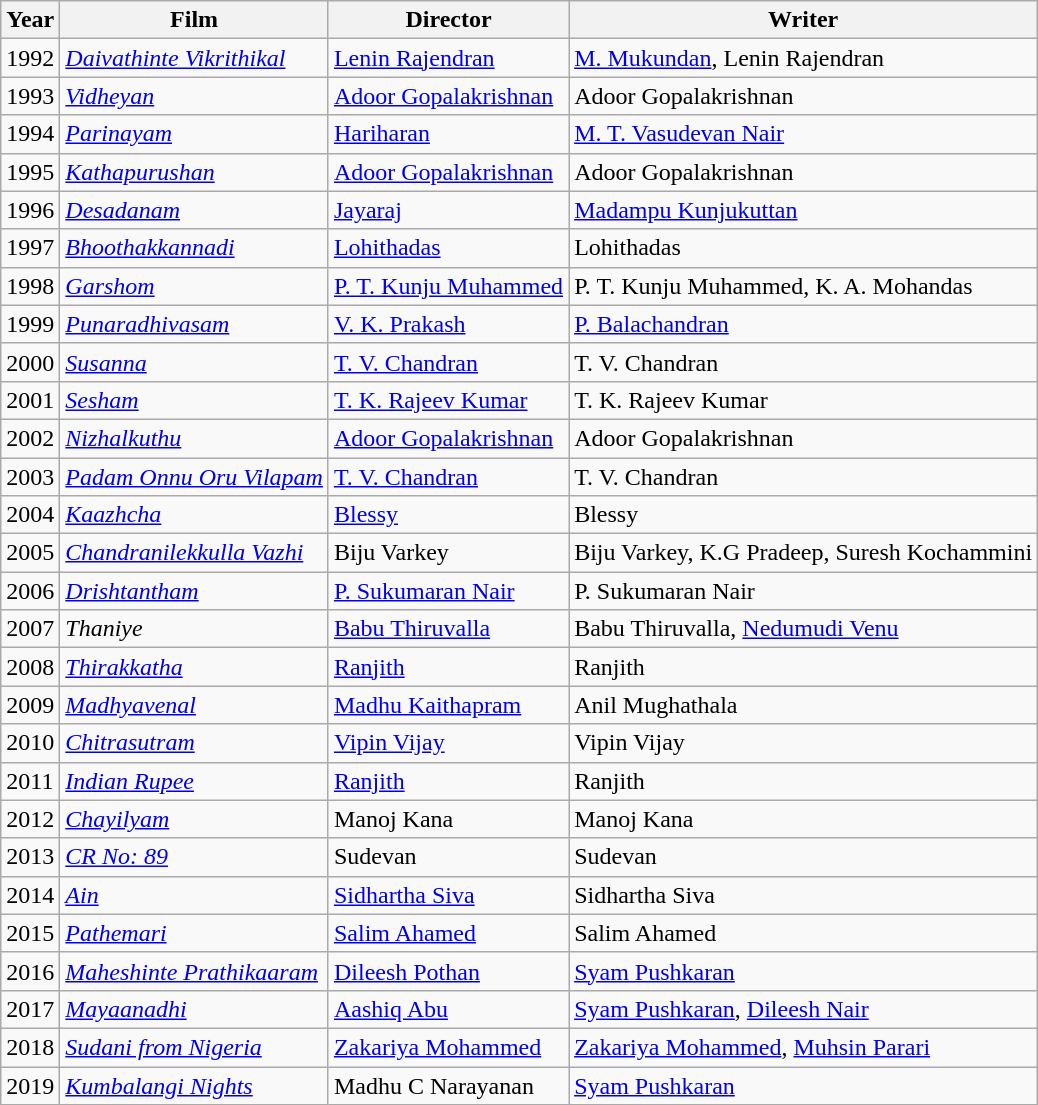<table class="wikitable">
<tr>
<th>Year</th>
<th>Film</th>
<th>Director</th>
<th>Writer</th>
</tr>
<tr>
<td>1992</td>
<td><em> <a href='#'>Daivathinte Vikrithikal</a> </em></td>
<td><a href='#'>Lenin Rajendran</a></td>
<td><a href='#'>M. Mukundan</a>, Lenin Rajendran</td>
</tr>
<tr>
<td>1993</td>
<td><em><a href='#'>Vidheyan</a></em></td>
<td><a href='#'>Adoor Gopalakrishnan</a></td>
<td>Adoor Gopalakrishnan</td>
</tr>
<tr>
<td>1994</td>
<td><em> <a href='#'>Parinayam</a> </em></td>
<td><a href='#'>Hariharan</a></td>
<td><a href='#'>M. T. Vasudevan Nair</a></td>
</tr>
<tr>
<td>1995</td>
<td><em><a href='#'>Kathapurushan</a></em></td>
<td><a href='#'>Adoor Gopalakrishnan</a></td>
<td>Adoor Gopalakrishnan</td>
</tr>
<tr>
<td>1996</td>
<td><em><a href='#'>Desadanam</a></em></td>
<td><a href='#'>Jayaraj</a></td>
<td><a href='#'>Madampu Kunjukuttan</a></td>
</tr>
<tr>
<td>1997</td>
<td><em><a href='#'>Bhoothakkannadi</a></em></td>
<td><a href='#'>Lohithadas</a></td>
<td>Lohithadas</td>
</tr>
<tr>
<td>1998</td>
<td><em><a href='#'>Garshom</a></em></td>
<td><a href='#'>P. T. Kunju Muhammed</a></td>
<td>P. T. Kunju Muhammed, K. A. Mohandas</td>
</tr>
<tr>
<td>1999</td>
<td><em><a href='#'>Punaradhivasam</a></em></td>
<td><a href='#'>V. K. Prakash</a></td>
<td><a href='#'>P. Balachandran</a></td>
</tr>
<tr>
<td>2000</td>
<td><em><a href='#'>Susanna</a></em></td>
<td><a href='#'>T. V. Chandran</a></td>
<td>T. V. Chandran</td>
</tr>
<tr>
<td>2001</td>
<td><em><a href='#'>Sesham</a></em></td>
<td><a href='#'>T. K. Rajeev Kumar</a></td>
<td>T. K. Rajeev Kumar</td>
</tr>
<tr>
<td>2002</td>
<td><em><a href='#'>Nizhalkuthu</a></em></td>
<td><a href='#'>Adoor Gopalakrishnan</a></td>
<td>Adoor Gopalakrishnan</td>
</tr>
<tr>
<td>2003</td>
<td><em><a href='#'>Padam Onnu Oru Vilapam</a></em></td>
<td><a href='#'>T. V. Chandran</a></td>
<td>T. V. Chandran</td>
</tr>
<tr>
<td>2004</td>
<td><em><a href='#'>Kaazhcha</a></em></td>
<td><a href='#'>Blessy</a></td>
<td>Blessy</td>
</tr>
<tr>
<td>2005</td>
<td><em><a href='#'>Chandranilekkulla Vazhi</a></em></td>
<td>Biju Varkey</td>
<td>Biju Varkey, K.G Pradeep, Suresh Kochammini</td>
</tr>
<tr>
<td>2006</td>
<td><em><a href='#'>Drishtantham</a></em></td>
<td><a href='#'>P. Sukumaran Nair</a></td>
<td>P. Sukumaran Nair</td>
</tr>
<tr>
<td>2007</td>
<td><em>Thaniye</em></td>
<td><a href='#'>Babu Thiruvalla</a></td>
<td>Babu Thiruvalla, <a href='#'>Nedumudi Venu</a></td>
</tr>
<tr>
<td>2008</td>
<td><em><a href='#'>Thirakkatha</a></em></td>
<td><a href='#'>Ranjith</a></td>
<td>Ranjith</td>
</tr>
<tr>
<td>2009</td>
<td><em><a href='#'>Madhyavenal</a></em></td>
<td><a href='#'>Madhu Kaithapram</a></td>
<td>Anil Mughathala</td>
</tr>
<tr>
<td>2010</td>
<td><em><a href='#'>Chitrasutram</a></em></td>
<td><a href='#'>Vipin Vijay</a></td>
<td>Vipin Vijay</td>
</tr>
<tr>
<td>2011</td>
<td><em><a href='#'>Indian Rupee</a></em></td>
<td><a href='#'>Ranjith</a></td>
<td>Ranjith</td>
</tr>
<tr>
<td>2012</td>
<td><em><a href='#'>Chayilyam</a></em></td>
<td>Manoj Kana</td>
<td>Manoj Kana</td>
</tr>
<tr>
<td>2013</td>
<td><em><a href='#'>CR No: 89</a></em></td>
<td>Sudevan</td>
<td>Sudevan</td>
</tr>
<tr>
<td>2014</td>
<td><em><a href='#'>Ain</a></em></td>
<td><a href='#'>Sidhartha Siva</a></td>
<td>Sidhartha Siva</td>
</tr>
<tr>
<td>2015</td>
<td><em><a href='#'>Pathemari</a></em></td>
<td><a href='#'>Salim Ahamed</a></td>
<td>Salim Ahamed</td>
</tr>
<tr>
<td>2016</td>
<td><em><a href='#'>Maheshinte Prathikaaram</a></em></td>
<td><a href='#'>Dileesh Pothan</a></td>
<td><a href='#'>Syam Pushkaran</a></td>
</tr>
<tr>
<td>2017</td>
<td><em><a href='#'>Mayaanadhi</a></em></td>
<td><a href='#'>Aashiq Abu</a></td>
<td><a href='#'>Syam Pushkaran</a>, <a href='#'>Dileesh Nair</a></td>
</tr>
<tr>
<td>2018</td>
<td><em><a href='#'>Sudani from Nigeria</a></em></td>
<td><a href='#'>Zakariya Mohammed</a></td>
<td><a href='#'>Zakariya Mohammed</a>, <a href='#'>Muhsin Parari</a></td>
</tr>
<tr>
<td>2019</td>
<td><em><a href='#'>Kumbalangi Nights</a></em></td>
<td>Madhu C Narayanan</td>
<td><a href='#'>Syam Pushkaran</a></td>
</tr>
</table>
